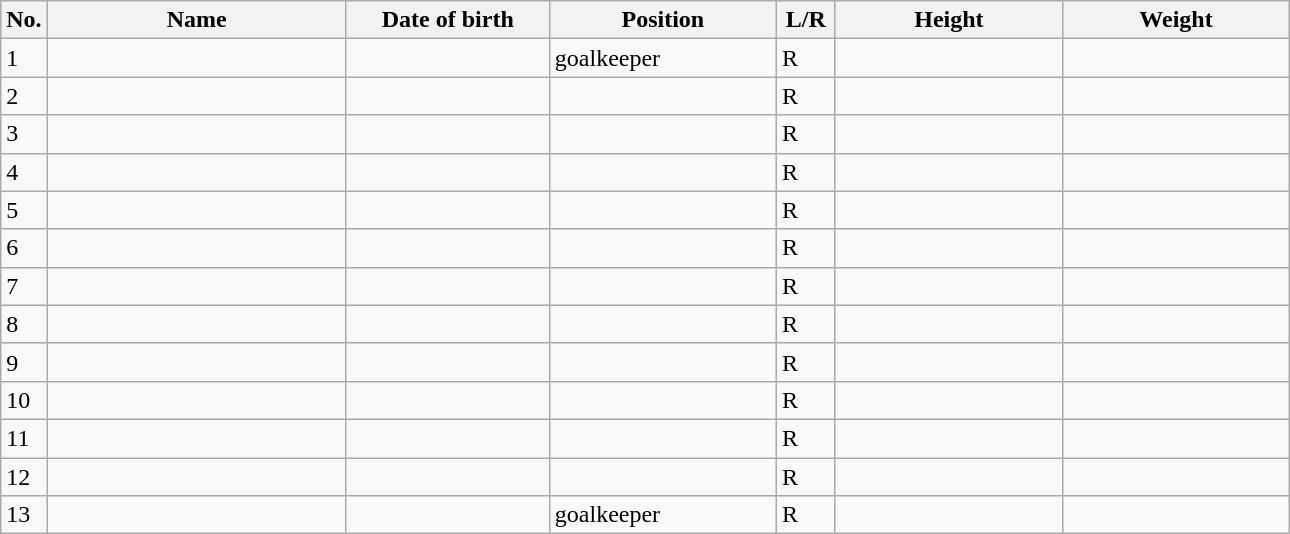<table class=wikitable sortable style=font-size:100%; text-align:center;>
<tr>
<th>No.</th>
<th style=width:12em>Name</th>
<th style=width:8em>Date of birth</th>
<th style=width:9em>Position</th>
<th style=width:2em>L/R</th>
<th style=width:9em>Height</th>
<th style=width:9em>Weight</th>
</tr>
<tr>
<td>1</td>
<td align=left></td>
<td></td>
<td>goalkeeper</td>
<td>R</td>
<td></td>
<td></td>
</tr>
<tr>
<td>2</td>
<td align=left></td>
<td></td>
<td></td>
<td>R</td>
<td></td>
<td></td>
</tr>
<tr>
<td>3</td>
<td align=left></td>
<td></td>
<td></td>
<td>R</td>
<td></td>
<td></td>
</tr>
<tr>
<td>4</td>
<td align=left></td>
<td></td>
<td></td>
<td>R</td>
<td></td>
<td></td>
</tr>
<tr>
<td>5</td>
<td align=left></td>
<td></td>
<td></td>
<td>R</td>
<td></td>
<td></td>
</tr>
<tr>
<td>6</td>
<td align=left></td>
<td></td>
<td></td>
<td>R</td>
<td></td>
<td></td>
</tr>
<tr>
<td>7</td>
<td align=left></td>
<td></td>
<td></td>
<td>R</td>
<td></td>
<td></td>
</tr>
<tr>
<td>8</td>
<td align=left></td>
<td></td>
<td></td>
<td>R</td>
<td></td>
<td></td>
</tr>
<tr>
<td>9</td>
<td align=left></td>
<td></td>
<td></td>
<td>R</td>
<td></td>
<td></td>
</tr>
<tr>
<td>10</td>
<td align=left></td>
<td></td>
<td></td>
<td>R</td>
<td></td>
<td></td>
</tr>
<tr>
<td>11</td>
<td align=left></td>
<td></td>
<td></td>
<td>R</td>
<td></td>
<td></td>
</tr>
<tr>
<td>12</td>
<td align=left></td>
<td></td>
<td></td>
<td>R</td>
<td></td>
<td></td>
</tr>
<tr>
<td>13</td>
<td align=left></td>
<td></td>
<td>goalkeeper</td>
<td>R</td>
<td></td>
<td></td>
</tr>
</table>
